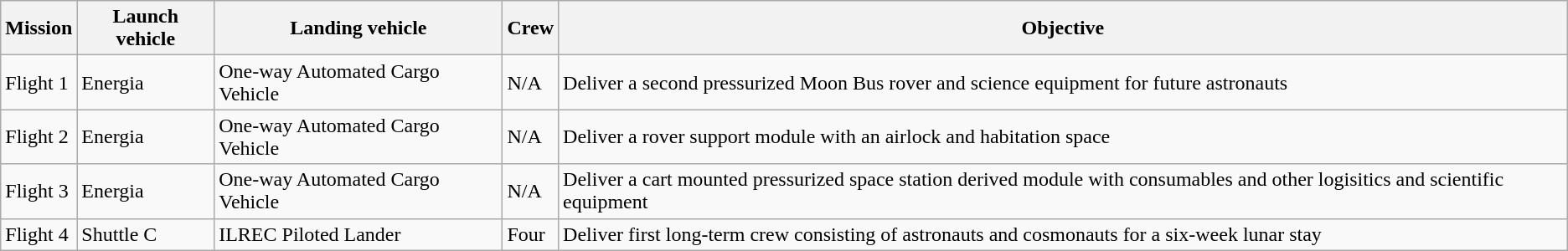<table class="wikitable sortable">
<tr>
<th>Mission</th>
<th>Launch vehicle</th>
<th>Landing vehicle</th>
<th>Crew</th>
<th>Objective</th>
</tr>
<tr>
<td>Flight 1</td>
<td>Energia</td>
<td>One-way Automated Cargo Vehicle</td>
<td>N/A</td>
<td>Deliver a second pressurized Moon Bus rover and science equipment for future astronauts</td>
</tr>
<tr>
<td>Flight 2</td>
<td>Energia</td>
<td>One-way Automated Cargo Vehicle</td>
<td>N/A</td>
<td>Deliver a rover support module with an airlock and habitation space</td>
</tr>
<tr>
<td>Flight 3</td>
<td>Energia</td>
<td>One-way Automated Cargo Vehicle</td>
<td>N/A</td>
<td>Deliver a cart mounted pressurized space station derived module with consumables and other logisitics and scientific equipment</td>
</tr>
<tr>
<td>Flight 4</td>
<td>Shuttle C</td>
<td>ILREC Piloted Lander</td>
<td>Four</td>
<td>Deliver first long-term crew consisting of astronauts and cosmonauts for a six-week lunar stay<br></td>
</tr>
</table>
